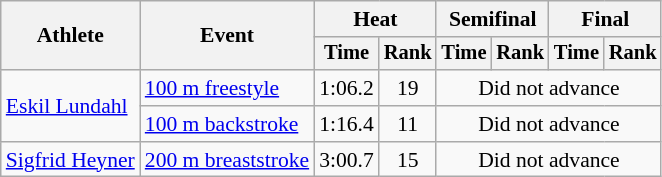<table class=wikitable style="font-size:90%;">
<tr>
<th rowspan=2>Athlete</th>
<th rowspan=2>Event</th>
<th colspan=2>Heat</th>
<th colspan=2>Semifinal</th>
<th colspan=2>Final</th>
</tr>
<tr style="font-size:95%">
<th>Time</th>
<th>Rank</th>
<th>Time</th>
<th>Rank</th>
<th>Time</th>
<th>Rank</th>
</tr>
<tr align=center>
<td rowspan=2 align=left><a href='#'>Eskil Lundahl</a></td>
<td align=left><a href='#'>100 m freestyle</a></td>
<td>1:06.2</td>
<td>19</td>
<td colspan=4>Did not advance</td>
</tr>
<tr align=center>
<td align=left><a href='#'>100 m backstroke</a></td>
<td>1:16.4</td>
<td>11</td>
<td colspan=4>Did not advance</td>
</tr>
<tr align=center>
<td align=left><a href='#'>Sigfrid Heyner</a></td>
<td align=left><a href='#'>200 m breaststroke</a></td>
<td>3:00.7</td>
<td>15</td>
<td colspan=4>Did not advance</td>
</tr>
</table>
